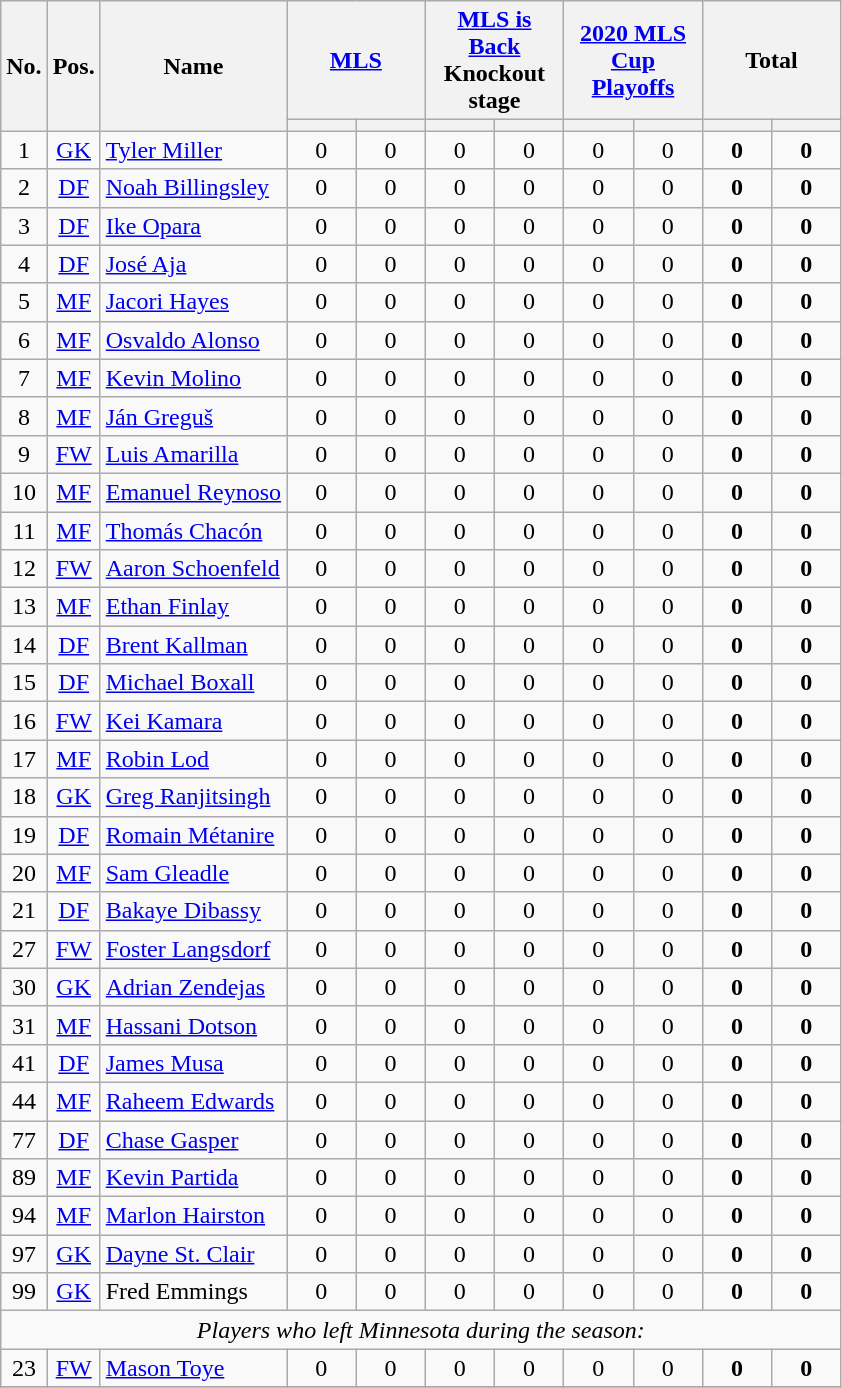<table class="wikitable sortable" style="text-align: center;">
<tr>
<th rowspan=2>No.</th>
<th rowspan=2>Pos.</th>
<th rowspan=2>Name</th>
<th colspan=2 style="width:85px;"><a href='#'>MLS</a></th>
<th colspan=2 style="width:85px;"><a href='#'>MLS is Back</a><br>Knockout stage</th>
<th colspan=2 style="width:85px;"><a href='#'>2020 MLS Cup Playoffs</a></th>
<th colspan=2 style="width:85px;"><strong>Total</strong></th>
</tr>
<tr>
<th></th>
<th></th>
<th></th>
<th></th>
<th></th>
<th></th>
<th></th>
<th></th>
</tr>
<tr>
<td>1</td>
<td><a href='#'>GK</a></td>
<td align=left> <a href='#'>Tyler Miller</a></td>
<td>0</td>
<td>0</td>
<td>0</td>
<td>0</td>
<td>0</td>
<td>0</td>
<td><strong>0</strong></td>
<td><strong>0</strong></td>
</tr>
<tr>
<td>2</td>
<td><a href='#'>DF</a></td>
<td align=left> <a href='#'>Noah Billingsley</a></td>
<td>0</td>
<td>0</td>
<td>0</td>
<td>0</td>
<td>0</td>
<td>0</td>
<td><strong>0</strong></td>
<td><strong>0</strong></td>
</tr>
<tr>
<td>3</td>
<td><a href='#'>DF</a></td>
<td align=left> <a href='#'>Ike Opara</a></td>
<td>0</td>
<td>0</td>
<td>0</td>
<td>0</td>
<td>0</td>
<td>0</td>
<td><strong>0</strong></td>
<td><strong>0</strong></td>
</tr>
<tr>
<td>4</td>
<td><a href='#'>DF</a></td>
<td align=left> <a href='#'>José Aja</a></td>
<td>0</td>
<td>0</td>
<td>0</td>
<td>0</td>
<td>0</td>
<td>0</td>
<td><strong>0</strong></td>
<td><strong>0</strong></td>
</tr>
<tr>
<td>5</td>
<td><a href='#'>MF</a></td>
<td align=left> <a href='#'>Jacori Hayes</a></td>
<td>0</td>
<td>0</td>
<td>0</td>
<td>0</td>
<td>0</td>
<td>0</td>
<td><strong>0</strong></td>
<td><strong>0</strong></td>
</tr>
<tr>
<td>6</td>
<td><a href='#'>MF</a></td>
<td align=left> <a href='#'>Osvaldo Alonso</a></td>
<td>0</td>
<td>0</td>
<td>0</td>
<td>0</td>
<td>0</td>
<td>0</td>
<td><strong>0</strong></td>
<td><strong>0</strong></td>
</tr>
<tr>
<td>7</td>
<td><a href='#'>MF</a></td>
<td align=left> <a href='#'>Kevin Molino</a></td>
<td>0</td>
<td>0</td>
<td>0</td>
<td>0</td>
<td>0</td>
<td>0</td>
<td><strong>0</strong></td>
<td><strong>0</strong></td>
</tr>
<tr>
<td>8</td>
<td><a href='#'>MF</a></td>
<td align=left> <a href='#'>Ján Greguš</a></td>
<td>0</td>
<td>0</td>
<td>0</td>
<td>0</td>
<td>0</td>
<td>0</td>
<td><strong>0</strong></td>
<td><strong>0</strong></td>
</tr>
<tr>
<td>9</td>
<td><a href='#'>FW</a></td>
<td align=left> <a href='#'>Luis Amarilla</a></td>
<td>0</td>
<td>0</td>
<td>0</td>
<td>0</td>
<td>0</td>
<td>0</td>
<td><strong>0</strong></td>
<td><strong>0</strong></td>
</tr>
<tr>
<td>10</td>
<td><a href='#'>MF</a></td>
<td align=left> <a href='#'>Emanuel Reynoso</a></td>
<td>0</td>
<td>0</td>
<td>0</td>
<td>0</td>
<td>0</td>
<td>0</td>
<td><strong>0</strong></td>
<td><strong>0</strong></td>
</tr>
<tr>
<td>11</td>
<td><a href='#'>MF</a></td>
<td align=left> <a href='#'>Thomás Chacón</a></td>
<td>0</td>
<td>0</td>
<td>0</td>
<td>0</td>
<td>0</td>
<td>0</td>
<td><strong>0</strong></td>
<td><strong>0</strong></td>
</tr>
<tr>
<td>12</td>
<td><a href='#'>FW</a></td>
<td align=left> <a href='#'>Aaron Schoenfeld</a></td>
<td>0</td>
<td>0</td>
<td>0</td>
<td>0</td>
<td>0</td>
<td>0</td>
<td><strong>0</strong></td>
<td><strong>0</strong></td>
</tr>
<tr>
<td>13</td>
<td><a href='#'>MF</a></td>
<td align=left> <a href='#'>Ethan Finlay</a></td>
<td>0</td>
<td>0</td>
<td>0</td>
<td>0</td>
<td>0</td>
<td>0</td>
<td><strong>0</strong></td>
<td><strong>0</strong></td>
</tr>
<tr>
<td>14</td>
<td><a href='#'>DF</a></td>
<td align=left> <a href='#'>Brent Kallman</a></td>
<td>0</td>
<td>0</td>
<td>0</td>
<td>0</td>
<td>0</td>
<td>0</td>
<td><strong>0</strong></td>
<td><strong>0</strong></td>
</tr>
<tr>
<td>15</td>
<td><a href='#'>DF</a></td>
<td align=left> <a href='#'>Michael Boxall</a></td>
<td>0</td>
<td>0</td>
<td>0</td>
<td>0</td>
<td>0</td>
<td>0</td>
<td><strong>0</strong></td>
<td><strong>0</strong></td>
</tr>
<tr>
<td>16</td>
<td><a href='#'>FW</a></td>
<td align=left> <a href='#'>Kei Kamara</a></td>
<td>0</td>
<td>0</td>
<td>0</td>
<td>0</td>
<td>0</td>
<td>0</td>
<td><strong>0</strong></td>
<td><strong>0</strong></td>
</tr>
<tr>
<td>17</td>
<td><a href='#'>MF</a></td>
<td align=left> <a href='#'>Robin Lod</a></td>
<td>0</td>
<td>0</td>
<td>0</td>
<td>0</td>
<td>0</td>
<td>0</td>
<td><strong>0</strong></td>
<td><strong>0</strong></td>
</tr>
<tr>
<td>18</td>
<td><a href='#'>GK</a></td>
<td align=left> <a href='#'>Greg Ranjitsingh</a></td>
<td>0</td>
<td>0</td>
<td>0</td>
<td>0</td>
<td>0</td>
<td>0</td>
<td><strong>0</strong></td>
<td><strong>0</strong></td>
</tr>
<tr>
<td>19</td>
<td><a href='#'>DF</a></td>
<td align=left> <a href='#'>Romain Métanire</a></td>
<td>0</td>
<td>0</td>
<td>0</td>
<td>0</td>
<td>0</td>
<td>0</td>
<td><strong>0</strong></td>
<td><strong>0</strong></td>
</tr>
<tr>
<td>20</td>
<td><a href='#'>MF</a></td>
<td align=left> <a href='#'>Sam Gleadle</a></td>
<td>0</td>
<td>0</td>
<td>0</td>
<td>0</td>
<td>0</td>
<td>0</td>
<td><strong>0</strong></td>
<td><strong>0</strong></td>
</tr>
<tr>
<td>21</td>
<td><a href='#'>DF</a></td>
<td align=left> <a href='#'>Bakaye Dibassy</a></td>
<td>0</td>
<td>0</td>
<td>0</td>
<td>0</td>
<td>0</td>
<td>0</td>
<td><strong>0</strong></td>
<td><strong>0</strong></td>
</tr>
<tr>
<td>27</td>
<td><a href='#'>FW</a></td>
<td align=left> <a href='#'>Foster Langsdorf</a></td>
<td>0</td>
<td>0</td>
<td>0</td>
<td>0</td>
<td>0</td>
<td>0</td>
<td><strong>0</strong></td>
<td><strong>0</strong></td>
</tr>
<tr>
<td>30</td>
<td><a href='#'>GK</a></td>
<td align=left> <a href='#'>Adrian Zendejas</a></td>
<td>0</td>
<td>0</td>
<td>0</td>
<td>0</td>
<td>0</td>
<td>0</td>
<td><strong>0</strong></td>
<td><strong>0</strong></td>
</tr>
<tr>
<td>31</td>
<td><a href='#'>MF</a></td>
<td align=left> <a href='#'>Hassani Dotson</a></td>
<td>0</td>
<td>0</td>
<td>0</td>
<td>0</td>
<td>0</td>
<td>0</td>
<td><strong>0</strong></td>
<td><strong>0</strong></td>
</tr>
<tr>
<td>41</td>
<td><a href='#'>DF</a></td>
<td align=left> <a href='#'>James Musa</a></td>
<td>0</td>
<td>0</td>
<td>0</td>
<td>0</td>
<td>0</td>
<td>0</td>
<td><strong>0</strong></td>
<td><strong>0</strong></td>
</tr>
<tr>
<td>44</td>
<td><a href='#'>MF</a></td>
<td align=left> <a href='#'>Raheem Edwards</a></td>
<td>0</td>
<td>0</td>
<td>0</td>
<td>0</td>
<td>0</td>
<td>0</td>
<td><strong>0</strong></td>
<td><strong>0</strong></td>
</tr>
<tr>
<td>77</td>
<td><a href='#'>DF</a></td>
<td align=left> <a href='#'>Chase Gasper</a></td>
<td>0</td>
<td>0</td>
<td>0</td>
<td>0</td>
<td>0</td>
<td>0</td>
<td><strong>0</strong></td>
<td><strong>0</strong></td>
</tr>
<tr>
<td>89</td>
<td><a href='#'>MF</a></td>
<td align=left> <a href='#'>Kevin Partida</a></td>
<td>0</td>
<td>0</td>
<td>0</td>
<td>0</td>
<td>0</td>
<td>0</td>
<td><strong>0</strong></td>
<td><strong>0</strong></td>
</tr>
<tr>
<td>94</td>
<td><a href='#'>MF</a></td>
<td align=left> <a href='#'>Marlon Hairston</a></td>
<td>0</td>
<td>0</td>
<td>0</td>
<td>0</td>
<td>0</td>
<td>0</td>
<td><strong>0</strong></td>
<td><strong>0</strong></td>
</tr>
<tr>
<td>97</td>
<td><a href='#'>GK</a></td>
<td align=left> <a href='#'>Dayne St. Clair</a></td>
<td>0</td>
<td>0</td>
<td>0</td>
<td>0</td>
<td>0</td>
<td>0</td>
<td><strong>0</strong></td>
<td><strong>0</strong></td>
</tr>
<tr>
<td>99</td>
<td><a href='#'>GK</a></td>
<td align=left> Fred Emmings</td>
<td>0</td>
<td>0</td>
<td>0</td>
<td>0</td>
<td>0</td>
<td>0</td>
<td><strong>0</strong></td>
<td><strong>0</strong></td>
</tr>
<tr>
<td colspan=12 align=center><em>Players who left Minnesota during the season:</em></td>
</tr>
<tr>
<td>23</td>
<td><a href='#'>FW</a></td>
<td align=left> <a href='#'>Mason Toye</a></td>
<td>0</td>
<td>0</td>
<td>0</td>
<td>0</td>
<td>0</td>
<td>0</td>
<td><strong>0</strong></td>
<td><strong>0</strong></td>
</tr>
<tr>
</tr>
</table>
